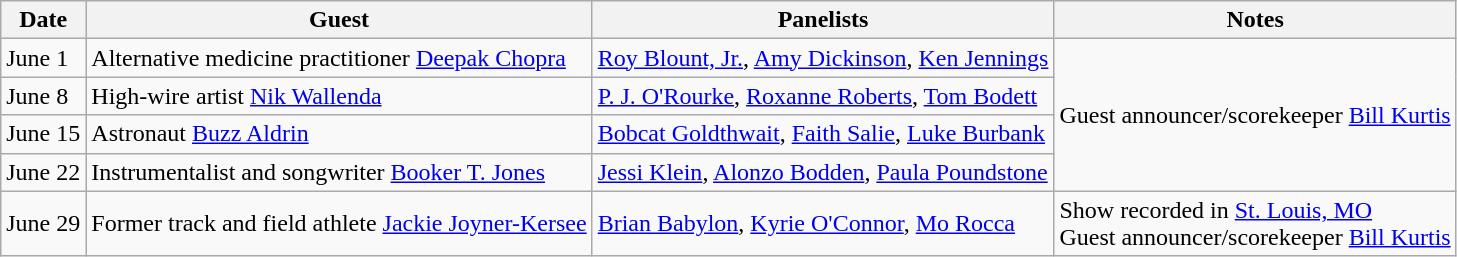<table class="wikitable">
<tr>
<th>Date</th>
<th>Guest</th>
<th>Panelists</th>
<th>Notes</th>
</tr>
<tr>
<td>June 1</td>
<td>Alternative medicine practitioner <a href='#'>Deepak Chopra</a></td>
<td><a href='#'>Roy Blount, Jr.</a>, <a href='#'>Amy Dickinson</a>, <a href='#'>Ken Jennings</a></td>
<td rowspan="4">Guest announcer/scorekeeper <a href='#'>Bill Kurtis</a></td>
</tr>
<tr>
<td>June 8</td>
<td>High-wire artist <a href='#'>Nik Wallenda</a></td>
<td><a href='#'>P. J. O'Rourke</a>, <a href='#'>Roxanne Roberts</a>, <a href='#'>Tom Bodett</a></td>
</tr>
<tr>
<td>June 15</td>
<td>Astronaut <a href='#'>Buzz Aldrin</a></td>
<td><a href='#'>Bobcat Goldthwait</a>, <a href='#'>Faith Salie</a>, <a href='#'>Luke Burbank</a></td>
</tr>
<tr>
<td>June 22</td>
<td>Instrumentalist and songwriter <a href='#'>Booker T. Jones</a></td>
<td><a href='#'>Jessi Klein</a>, <a href='#'>Alonzo Bodden</a>, <a href='#'>Paula Poundstone</a></td>
</tr>
<tr>
<td>June 29</td>
<td>Former track and field athlete <a href='#'>Jackie Joyner-Kersee</a></td>
<td><a href='#'>Brian Babylon</a>, <a href='#'>Kyrie O'Connor</a>, <a href='#'>Mo Rocca</a></td>
<td>Show recorded in <a href='#'>St. Louis, MO</a><br>Guest announcer/scorekeeper <a href='#'>Bill Kurtis</a></td>
</tr>
</table>
